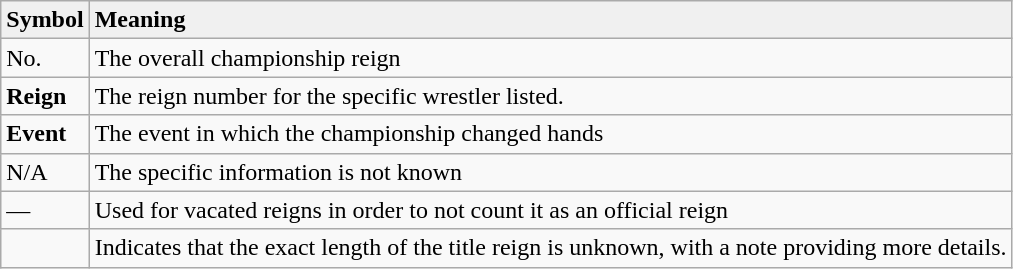<table class="wikitable">
<tr>
<td style="background: #f0f0f0;"><strong>Symbol</strong></td>
<td style="background: #f0f0f0;"><strong>Meaning</strong></td>
</tr>
<tr>
<td>No.</td>
<td>The overall championship reign</td>
</tr>
<tr>
<td><strong>Reign</strong></td>
<td>The reign number for the specific wrestler listed.</td>
</tr>
<tr>
<td><strong>Event</strong></td>
<td>The event in which the championship changed hands</td>
</tr>
<tr>
<td>N/A</td>
<td>The specific information is not known</td>
</tr>
<tr>
<td>—</td>
<td>Used for vacated reigns in order to not count it as an official reign</td>
</tr>
<tr>
<td></td>
<td>Indicates that the exact length of the title reign is unknown, with a note providing more details.</td>
</tr>
</table>
